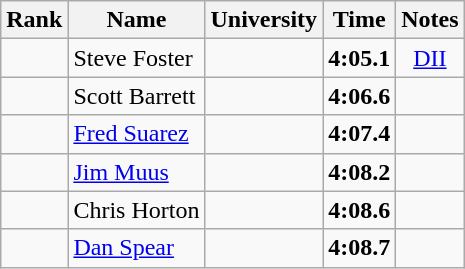<table class="wikitable sortable" style="text-align:center">
<tr>
<th>Rank</th>
<th>Name</th>
<th>University</th>
<th>Time</th>
<th>Notes</th>
</tr>
<tr>
<td></td>
<td align=left>Steve Foster</td>
<td></td>
<td><strong>4:05.1</strong></td>
<td><a href='#'>DII</a></td>
</tr>
<tr>
<td></td>
<td align=left>Scott Barrett</td>
<td></td>
<td><strong>4:06.6</strong></td>
<td></td>
</tr>
<tr>
<td></td>
<td align=left><a href='#'>Fred Suarez</a></td>
<td></td>
<td><strong>4:07.4</strong></td>
<td></td>
</tr>
<tr>
<td></td>
<td align=left><a href='#'>Jim Muus</a></td>
<td></td>
<td><strong>4:08.2</strong></td>
<td></td>
</tr>
<tr>
<td></td>
<td align=left>Chris Horton</td>
<td></td>
<td><strong>4:08.6</strong></td>
<td></td>
</tr>
<tr>
<td></td>
<td align=left><a href='#'>Dan Spear</a></td>
<td></td>
<td><strong>4:08.7</strong></td>
<td></td>
</tr>
</table>
